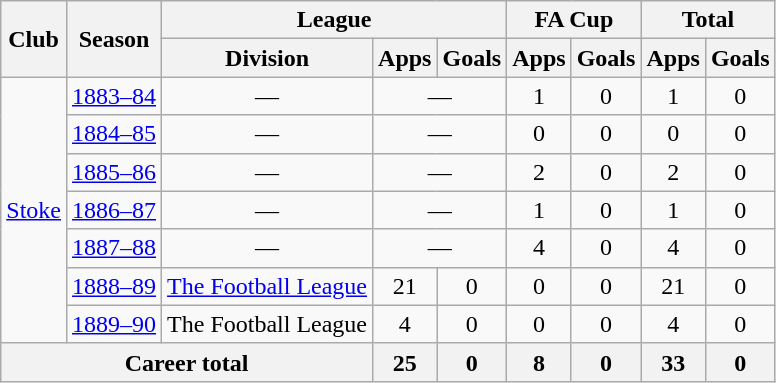<table class="wikitable" style="text-align: center;">
<tr>
<th rowspan="2">Club</th>
<th rowspan="2">Season</th>
<th colspan="3">League</th>
<th colspan="2">FA Cup</th>
<th colspan="2">Total</th>
</tr>
<tr>
<th>Division</th>
<th>Apps</th>
<th>Goals</th>
<th>Apps</th>
<th>Goals</th>
<th>Apps</th>
<th>Goals</th>
</tr>
<tr>
<td rowspan="7"><a href='#'>Stoke</a></td>
<td><a href='#'>1883–84</a></td>
<td>—</td>
<td colspan="2">—</td>
<td>1</td>
<td>0</td>
<td>1</td>
<td>0</td>
</tr>
<tr>
<td><a href='#'>1884–85</a></td>
<td>—</td>
<td colspan="2">—</td>
<td>0</td>
<td>0</td>
<td>0</td>
<td>0</td>
</tr>
<tr>
<td><a href='#'>1885–86</a></td>
<td>—</td>
<td colspan="2">—</td>
<td>2</td>
<td>0</td>
<td>2</td>
<td>0</td>
</tr>
<tr>
<td><a href='#'>1886–87</a></td>
<td>—</td>
<td colspan="2">—</td>
<td>1</td>
<td>0</td>
<td>1</td>
<td>0</td>
</tr>
<tr>
<td><a href='#'>1887–88</a></td>
<td>—</td>
<td colspan="2">—</td>
<td>4</td>
<td>0</td>
<td>4</td>
<td>0</td>
</tr>
<tr>
<td><a href='#'>1888–89</a></td>
<td><a href='#'>The Football League</a></td>
<td>21</td>
<td>0</td>
<td>0</td>
<td>0</td>
<td>21</td>
<td>0</td>
</tr>
<tr>
<td><a href='#'>1889–90</a></td>
<td>The Football League</td>
<td>4</td>
<td>0</td>
<td>0</td>
<td>0</td>
<td>4</td>
<td>0</td>
</tr>
<tr>
<th colspan="3">Career total</th>
<th>25</th>
<th>0</th>
<th>8</th>
<th>0</th>
<th>33</th>
<th>0</th>
</tr>
</table>
